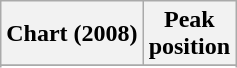<table class="wikitable plainrowheaders">
<tr>
<th scope="col">Chart (2008)</th>
<th scope="col">Peak<br>position</th>
</tr>
<tr>
</tr>
<tr>
</tr>
</table>
